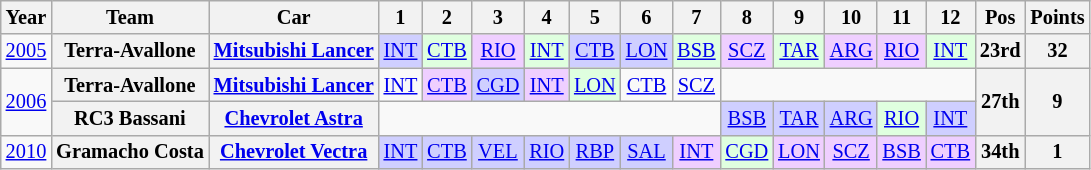<table class="wikitable" style="text-align:center; font-size:85%;">
<tr>
<th>Year</th>
<th>Team</th>
<th>Car</th>
<th>1</th>
<th>2</th>
<th>3</th>
<th>4</th>
<th>5</th>
<th>6</th>
<th>7</th>
<th>8</th>
<th>9</th>
<th>10</th>
<th>11</th>
<th>12</th>
<th>Pos</th>
<th>Points</th>
</tr>
<tr>
<td><a href='#'>2005</a></td>
<th nowrap>Terra-Avallone</th>
<th nowrap><a href='#'>Mitsubishi Lancer</a></th>
<td style="background:#cfcfff;"><a href='#'>INT</a><br></td>
<td style="background:#dfffdf;"><a href='#'>CTB</a><br></td>
<td style="background:#efcfff;"><a href='#'>RIO</a><br></td>
<td style="background:#dfffdf;"><a href='#'>INT</a><br></td>
<td style="background:#cfcfff;"><a href='#'>CTB</a><br></td>
<td style="background:#cfcfff;"><a href='#'>LON</a><br></td>
<td style="background:#dfffdf;"><a href='#'>BSB</a><br></td>
<td style="background:#efcfff;"><a href='#'>SCZ</a><br></td>
<td style="background:#dfffdf;"><a href='#'>TAR</a><br></td>
<td style="background:#efcfff;"><a href='#'>ARG</a><br></td>
<td style="background:#efcfff;"><a href='#'>RIO</a><br></td>
<td style="background:#dfffdf;"><a href='#'>INT</a><br></td>
<th>23rd</th>
<th>32</th>
</tr>
<tr>
<td rowspan="2"><a href='#'>2006</a></td>
<th nowrap>Terra-Avallone</th>
<th nowrap><a href='#'>Mitsubishi Lancer</a></th>
<td><a href='#'>INT</a></td>
<td style="background:#efcfff;"><a href='#'>CTB</a><br></td>
<td style="background:#cfcfff;"><a href='#'>CGD</a><br></td>
<td style="background:#efcfff;"><a href='#'>INT</a><br></td>
<td style="background:#dfffdf;"><a href='#'>LON</a><br></td>
<td><a href='#'>CTB</a></td>
<td><a href='#'>SCZ</a></td>
<td colspan=5></td>
<th rowspan="2">27th</th>
<th rowspan="2">9</th>
</tr>
<tr>
<th nowrap>RC3 Bassani</th>
<th nowrap><a href='#'>Chevrolet Astra</a></th>
<td colspan=7></td>
<td style="background:#cfcfff;"><a href='#'>BSB</a><br></td>
<td style="background:#cfcfff;"><a href='#'>TAR</a><br></td>
<td style="background:#cfcfff;"><a href='#'>ARG</a><br></td>
<td style="background:#dfffdf;"><a href='#'>RIO</a><br></td>
<td style="background:#cfcfff;"><a href='#'>INT</a><br></td>
</tr>
<tr>
<td><a href='#'>2010</a></td>
<th nowrap>Gramacho Costa</th>
<th nowrap><a href='#'>Chevrolet Vectra</a></th>
<td style="background:#cfcfff;"><a href='#'>INT</a><br></td>
<td style="background:#cfcfff;"><a href='#'>CTB</a><br></td>
<td style="background:#cfcfff;"><a href='#'>VEL</a><br></td>
<td style="background:#cfcfff;"><a href='#'>RIO</a><br></td>
<td style="background:#cfcfff;"><a href='#'>RBP</a><br></td>
<td style="background:#cfcfff;"><a href='#'>SAL</a><br></td>
<td style="background:#efcfff;"><a href='#'>INT</a><br></td>
<td style="background:#DFFFDF;"><a href='#'>CGD</a><br></td>
<td style="background:#efcfff;"><a href='#'>LON</a><br></td>
<td style="background:#efcfff;"><a href='#'>SCZ</a><br></td>
<td style="background:#efcfff;"><a href='#'>BSB</a><br></td>
<td style="background:#efcfff;"><a href='#'>CTB</a><br></td>
<th>34th</th>
<th>1</th>
</tr>
</table>
